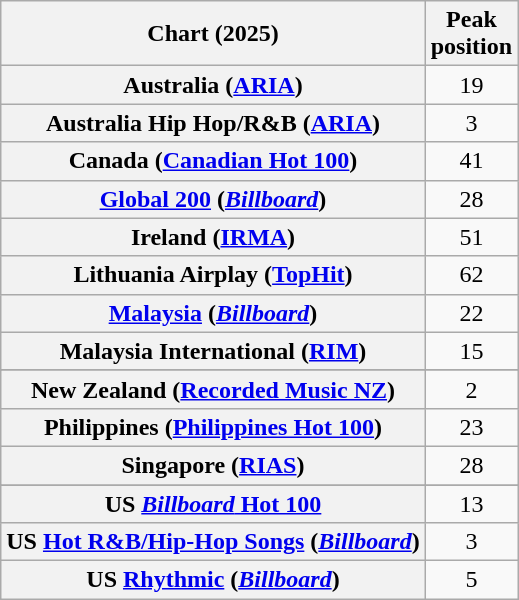<table class="wikitable sortable plainrowheaders" style="text-align:center">
<tr>
<th scope="col">Chart (2025)</th>
<th scope="col">Peak<br>position</th>
</tr>
<tr>
<th scope="row">Australia (<a href='#'>ARIA</a>)</th>
<td>19</td>
</tr>
<tr>
<th scope="row">Australia Hip Hop/R&B (<a href='#'>ARIA</a>)</th>
<td>3</td>
</tr>
<tr>
<th scope="row">Canada (<a href='#'>Canadian Hot 100</a>)</th>
<td>41</td>
</tr>
<tr>
<th scope="row"><a href='#'>Global 200</a> (<em><a href='#'>Billboard</a></em>)</th>
<td>28</td>
</tr>
<tr>
<th scope="row">Ireland (<a href='#'>IRMA</a>)</th>
<td>51</td>
</tr>
<tr>
<th scope="row">Lithuania Airplay (<a href='#'>TopHit</a>)</th>
<td>62</td>
</tr>
<tr>
<th scope="row"><a href='#'>Malaysia</a> (<em><a href='#'>Billboard</a></em>)</th>
<td>22</td>
</tr>
<tr>
<th scope="row">Malaysia International (<a href='#'>RIM</a>)</th>
<td>15</td>
</tr>
<tr>
</tr>
<tr>
<th scope="row">New Zealand (<a href='#'>Recorded Music NZ</a>)</th>
<td>2</td>
</tr>
<tr>
<th scope="row">Philippines (<a href='#'>Philippines Hot 100</a>)</th>
<td>23</td>
</tr>
<tr>
<th scope="row">Singapore (<a href='#'>RIAS</a>)</th>
<td>28</td>
</tr>
<tr>
</tr>
<tr>
</tr>
<tr>
</tr>
<tr>
<th scope="row">US <a href='#'><em>Billboard</em> Hot 100</a></th>
<td>13</td>
</tr>
<tr>
<th scope="row">US <a href='#'>Hot R&B/Hip-Hop Songs</a> (<em><a href='#'>Billboard</a></em>)</th>
<td>3</td>
</tr>
<tr>
<th scope="row">US <a href='#'>Rhythmic</a> (<em><a href='#'>Billboard</a></em>)</th>
<td>5</td>
</tr>
</table>
